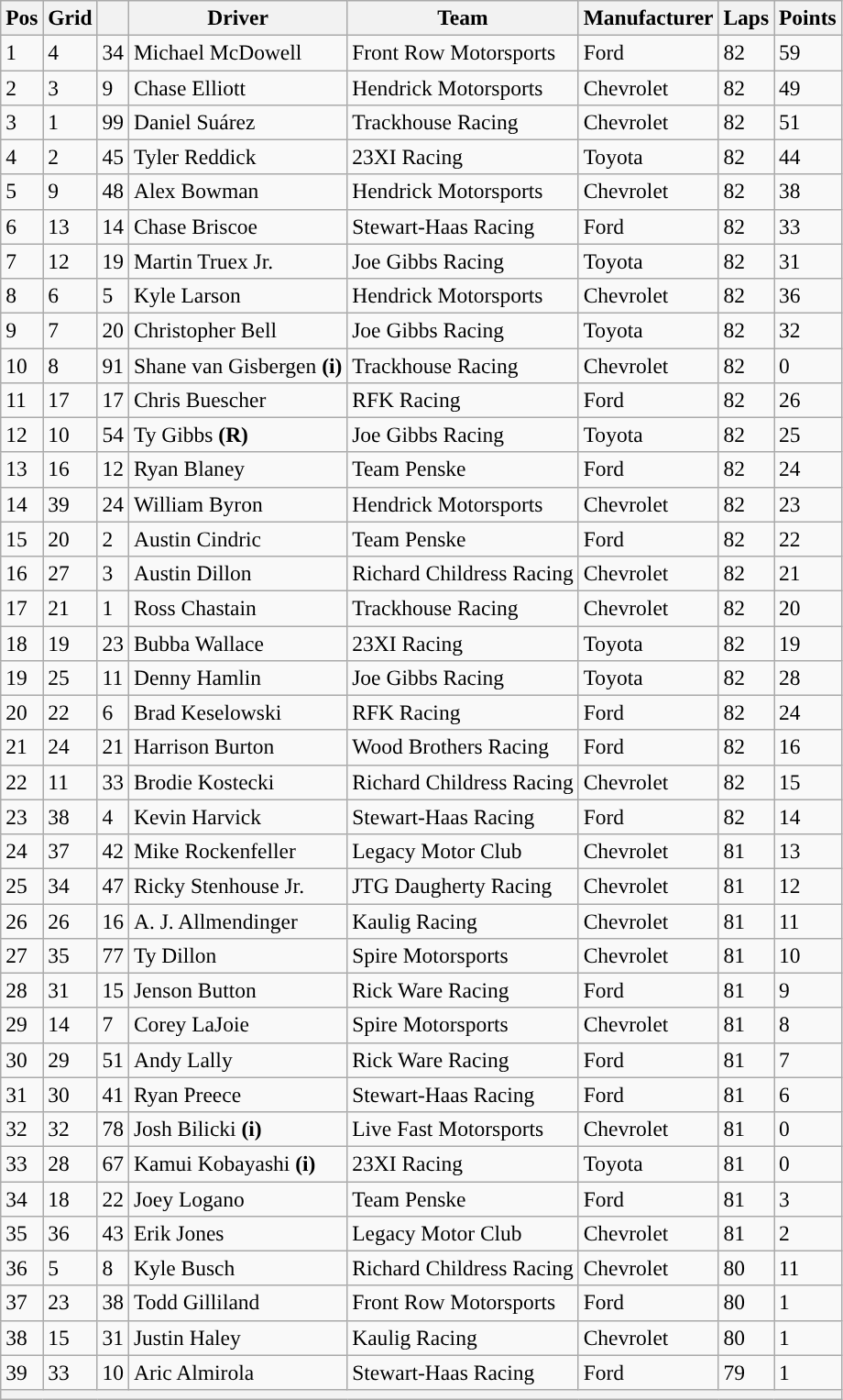<table class="wikitable" style="font-size:98%">
<tr>
<th>Pos</th>
<th>Grid</th>
<th></th>
<th>Driver</th>
<th>Team</th>
<th>Manufacturer</th>
<th>Laps</th>
<th>Points</th>
</tr>
<tr>
<td>1</td>
<td>4</td>
<td>34</td>
<td>Michael McDowell</td>
<td>Front Row Motorsports</td>
<td>Ford</td>
<td>82</td>
<td>59</td>
</tr>
<tr>
<td>2</td>
<td>3</td>
<td>9</td>
<td>Chase Elliott</td>
<td>Hendrick Motorsports</td>
<td>Chevrolet</td>
<td>82</td>
<td>49</td>
</tr>
<tr>
<td>3</td>
<td>1</td>
<td>99</td>
<td>Daniel Suárez</td>
<td>Trackhouse Racing</td>
<td>Chevrolet</td>
<td>82</td>
<td>51</td>
</tr>
<tr>
<td>4</td>
<td>2</td>
<td>45</td>
<td>Tyler Reddick</td>
<td>23XI Racing</td>
<td>Toyota</td>
<td>82</td>
<td>44</td>
</tr>
<tr>
<td>5</td>
<td>9</td>
<td>48</td>
<td>Alex Bowman</td>
<td>Hendrick Motorsports</td>
<td>Chevrolet</td>
<td>82</td>
<td>38</td>
</tr>
<tr>
<td>6</td>
<td>13</td>
<td>14</td>
<td>Chase Briscoe</td>
<td>Stewart-Haas Racing</td>
<td>Ford</td>
<td>82</td>
<td>33</td>
</tr>
<tr>
<td>7</td>
<td>12</td>
<td>19</td>
<td>Martin Truex Jr.</td>
<td>Joe Gibbs Racing</td>
<td>Toyota</td>
<td>82</td>
<td>31</td>
</tr>
<tr>
<td>8</td>
<td>6</td>
<td>5</td>
<td>Kyle Larson</td>
<td>Hendrick Motorsports</td>
<td>Chevrolet</td>
<td>82</td>
<td>36</td>
</tr>
<tr>
<td>9</td>
<td>7</td>
<td>20</td>
<td>Christopher Bell</td>
<td>Joe Gibbs Racing</td>
<td>Toyota</td>
<td>82</td>
<td>32</td>
</tr>
<tr>
<td>10</td>
<td>8</td>
<td>91</td>
<td>Shane van Gisbergen <strong>(i)</strong></td>
<td>Trackhouse Racing</td>
<td>Chevrolet</td>
<td>82</td>
<td>0</td>
</tr>
<tr>
<td>11</td>
<td>17</td>
<td>17</td>
<td>Chris Buescher</td>
<td>RFK Racing</td>
<td>Ford</td>
<td>82</td>
<td>26</td>
</tr>
<tr>
<td>12</td>
<td>10</td>
<td>54</td>
<td>Ty Gibbs <strong>(R)</strong></td>
<td>Joe Gibbs Racing</td>
<td>Toyota</td>
<td>82</td>
<td>25</td>
</tr>
<tr>
<td>13</td>
<td>16</td>
<td>12</td>
<td>Ryan Blaney</td>
<td>Team Penske</td>
<td>Ford</td>
<td>82</td>
<td>24</td>
</tr>
<tr>
<td>14</td>
<td>39</td>
<td>24</td>
<td>William Byron</td>
<td>Hendrick Motorsports</td>
<td>Chevrolet</td>
<td>82</td>
<td>23</td>
</tr>
<tr>
<td>15</td>
<td>20</td>
<td>2</td>
<td>Austin Cindric</td>
<td>Team Penske</td>
<td>Ford</td>
<td>82</td>
<td>22</td>
</tr>
<tr>
<td>16</td>
<td>27</td>
<td>3</td>
<td>Austin Dillon</td>
<td>Richard Childress Racing</td>
<td>Chevrolet</td>
<td>82</td>
<td>21</td>
</tr>
<tr>
<td>17</td>
<td>21</td>
<td>1</td>
<td>Ross Chastain</td>
<td>Trackhouse Racing</td>
<td>Chevrolet</td>
<td>82</td>
<td>20</td>
</tr>
<tr>
<td>18</td>
<td>19</td>
<td>23</td>
<td>Bubba Wallace</td>
<td>23XI Racing</td>
<td>Toyota</td>
<td>82</td>
<td>19</td>
</tr>
<tr>
<td>19</td>
<td>25</td>
<td>11</td>
<td>Denny Hamlin</td>
<td>Joe Gibbs Racing</td>
<td>Toyota</td>
<td>82</td>
<td>28</td>
</tr>
<tr>
<td>20</td>
<td>22</td>
<td>6</td>
<td>Brad Keselowski</td>
<td>RFK Racing</td>
<td>Ford</td>
<td>82</td>
<td>24</td>
</tr>
<tr>
<td>21</td>
<td>24</td>
<td>21</td>
<td>Harrison Burton</td>
<td>Wood Brothers Racing</td>
<td>Ford</td>
<td>82</td>
<td>16</td>
</tr>
<tr>
<td>22</td>
<td>11</td>
<td>33</td>
<td>Brodie Kostecki</td>
<td>Richard Childress Racing</td>
<td>Chevrolet</td>
<td>82</td>
<td>15</td>
</tr>
<tr>
<td>23</td>
<td>38</td>
<td>4</td>
<td>Kevin Harvick</td>
<td>Stewart-Haas Racing</td>
<td>Ford</td>
<td>82</td>
<td>14</td>
</tr>
<tr>
<td>24</td>
<td>37</td>
<td>42</td>
<td>Mike Rockenfeller</td>
<td>Legacy Motor Club</td>
<td>Chevrolet</td>
<td>81</td>
<td>13</td>
</tr>
<tr>
<td>25</td>
<td>34</td>
<td>47</td>
<td>Ricky Stenhouse Jr.</td>
<td>JTG Daugherty Racing</td>
<td>Chevrolet</td>
<td>81</td>
<td>12</td>
</tr>
<tr>
<td>26</td>
<td>26</td>
<td>16</td>
<td>A. J. Allmendinger</td>
<td>Kaulig Racing</td>
<td>Chevrolet</td>
<td>81</td>
<td>11</td>
</tr>
<tr>
<td>27</td>
<td>35</td>
<td>77</td>
<td>Ty Dillon</td>
<td>Spire Motorsports</td>
<td>Chevrolet</td>
<td>81</td>
<td>10</td>
</tr>
<tr>
<td>28</td>
<td>31</td>
<td>15</td>
<td>Jenson Button</td>
<td>Rick Ware Racing</td>
<td>Ford</td>
<td>81</td>
<td>9</td>
</tr>
<tr>
<td>29</td>
<td>14</td>
<td>7</td>
<td>Corey LaJoie</td>
<td>Spire Motorsports</td>
<td>Chevrolet</td>
<td>81</td>
<td>8</td>
</tr>
<tr>
<td>30</td>
<td>29</td>
<td>51</td>
<td>Andy Lally</td>
<td>Rick Ware Racing</td>
<td>Ford</td>
<td>81</td>
<td>7</td>
</tr>
<tr>
<td>31</td>
<td>30</td>
<td>41</td>
<td>Ryan Preece</td>
<td>Stewart-Haas Racing</td>
<td>Ford</td>
<td>81</td>
<td>6</td>
</tr>
<tr>
<td>32</td>
<td>32</td>
<td>78</td>
<td>Josh Bilicki <strong>(i)</strong></td>
<td>Live Fast Motorsports</td>
<td>Chevrolet</td>
<td>81</td>
<td>0</td>
</tr>
<tr>
<td>33</td>
<td>28</td>
<td>67</td>
<td>Kamui Kobayashi <strong>(i)</strong></td>
<td>23XI Racing</td>
<td>Toyota</td>
<td>81</td>
<td>0</td>
</tr>
<tr>
<td>34</td>
<td>18</td>
<td>22</td>
<td>Joey Logano</td>
<td>Team Penske</td>
<td>Ford</td>
<td>81</td>
<td>3</td>
</tr>
<tr>
<td>35</td>
<td>36</td>
<td>43</td>
<td>Erik Jones</td>
<td>Legacy Motor Club</td>
<td>Chevrolet</td>
<td>81</td>
<td>2</td>
</tr>
<tr>
<td>36</td>
<td>5</td>
<td>8</td>
<td>Kyle Busch</td>
<td>Richard Childress Racing</td>
<td>Chevrolet</td>
<td>80</td>
<td>11</td>
</tr>
<tr>
<td>37</td>
<td>23</td>
<td>38</td>
<td>Todd Gilliland</td>
<td>Front Row Motorsports</td>
<td>Ford</td>
<td>80</td>
<td>1</td>
</tr>
<tr>
<td>38</td>
<td>15</td>
<td>31</td>
<td>Justin Haley</td>
<td>Kaulig Racing</td>
<td>Chevrolet</td>
<td>80</td>
<td>1</td>
</tr>
<tr>
<td>39</td>
<td>33</td>
<td>10</td>
<td>Aric Almirola</td>
<td>Stewart-Haas Racing</td>
<td>Ford</td>
<td>79</td>
<td>1</td>
</tr>
<tr>
<th colspan="8"></th>
</tr>
</table>
